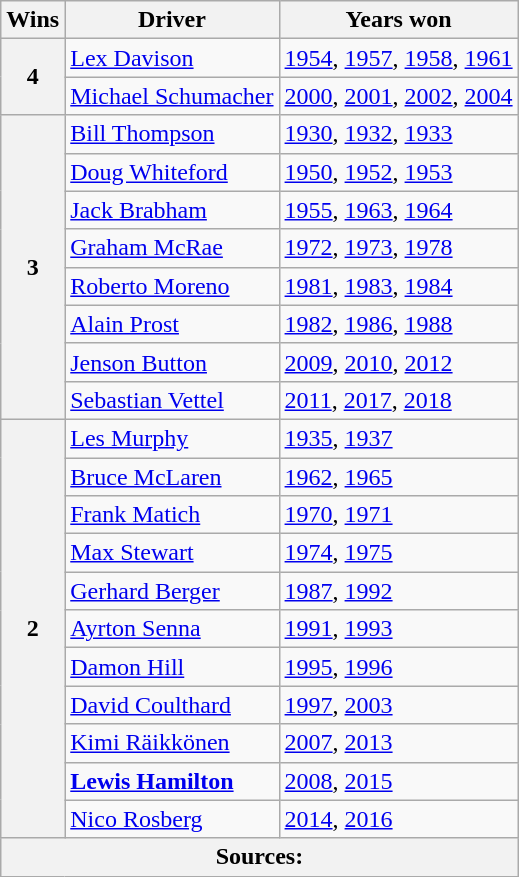<table class="wikitable">
<tr>
<th>Wins</th>
<th>Driver</th>
<th>Years won</th>
</tr>
<tr>
<th rowspan=2>4</th>
<td> <a href='#'>Lex Davison</a></td>
<td><span><a href='#'>1954</a>, <a href='#'>1957</a>, <a href='#'>1958</a>, <a href='#'>1961</a></span></td>
</tr>
<tr>
<td> <a href='#'>Michael Schumacher</a></td>
<td><a href='#'>2000</a>, <a href='#'>2001</a>, <a href='#'>2002</a>, <a href='#'>2004</a></td>
</tr>
<tr>
<th rowspan="8">3</th>
<td> <a href='#'>Bill Thompson</a></td>
<td><span><a href='#'>1930</a>, <a href='#'>1932</a>, <a href='#'>1933</a></span></td>
</tr>
<tr>
<td> <a href='#'>Doug Whiteford</a></td>
<td><span><a href='#'>1950</a>, <a href='#'>1952</a>, <a href='#'>1953</a></span></td>
</tr>
<tr>
<td> <a href='#'>Jack Brabham</a></td>
<td><span><a href='#'>1955</a>, <a href='#'>1963</a>, <a href='#'>1964</a></span></td>
</tr>
<tr>
<td> <a href='#'>Graham McRae</a></td>
<td><span><a href='#'>1972</a>, <a href='#'>1973</a>, <a href='#'>1978</a></span></td>
</tr>
<tr>
<td> <a href='#'>Roberto Moreno</a></td>
<td><span><a href='#'>1981</a>, <a href='#'>1983</a>, <a href='#'>1984</a></span></td>
</tr>
<tr>
<td> <a href='#'>Alain Prost</a></td>
<td><span><a href='#'>1982</a>,</span> <a href='#'>1986</a>, <a href='#'>1988</a></td>
</tr>
<tr>
<td> <a href='#'>Jenson Button</a></td>
<td><a href='#'>2009</a>, <a href='#'>2010</a>, <a href='#'>2012</a></td>
</tr>
<tr>
<td> <a href='#'>Sebastian Vettel</a></td>
<td><a href='#'>2011</a>, <a href='#'>2017</a>, <a href='#'>2018</a></td>
</tr>
<tr>
<th rowspan="11">2</th>
<td> <a href='#'>Les Murphy</a></td>
<td><span><a href='#'>1935</a>, <a href='#'>1937</a></span></td>
</tr>
<tr>
<td> <a href='#'>Bruce McLaren</a></td>
<td><span><a href='#'>1962</a>, <a href='#'>1965</a></span></td>
</tr>
<tr>
<td> <a href='#'>Frank Matich</a></td>
<td><span><a href='#'>1970</a>, <a href='#'>1971</a></span></td>
</tr>
<tr>
<td> <a href='#'>Max Stewart</a></td>
<td><span><a href='#'>1974</a>, <a href='#'>1975</a></span></td>
</tr>
<tr>
<td> <a href='#'>Gerhard Berger</a></td>
<td><a href='#'>1987</a>, <a href='#'>1992</a></td>
</tr>
<tr>
<td> <a href='#'>Ayrton Senna</a></td>
<td><a href='#'>1991</a>, <a href='#'>1993</a></td>
</tr>
<tr>
<td> <a href='#'>Damon Hill</a></td>
<td><a href='#'>1995</a>, <a href='#'>1996</a></td>
</tr>
<tr>
<td> <a href='#'>David Coulthard</a></td>
<td><a href='#'>1997</a>, <a href='#'>2003</a></td>
</tr>
<tr>
<td> <a href='#'>Kimi Räikkönen</a></td>
<td><a href='#'>2007</a>, <a href='#'>2013</a></td>
</tr>
<tr>
<td> <strong><a href='#'>Lewis Hamilton</a></strong></td>
<td><a href='#'>2008</a>, <a href='#'>2015</a></td>
</tr>
<tr>
<td> <a href='#'>Nico Rosberg</a></td>
<td><a href='#'>2014</a>, <a href='#'>2016</a></td>
</tr>
<tr>
<th colspan=3>Sources:</th>
</tr>
</table>
